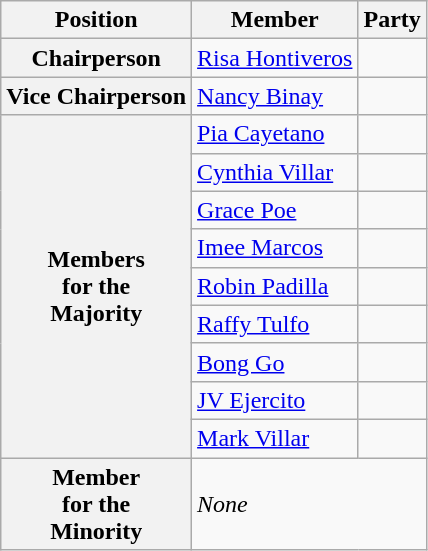<table class="wikitable">
<tr>
<th>Position</th>
<th>Member</th>
<th colspan="2">Party</th>
</tr>
<tr>
<th><strong>Chairperson</strong></th>
<td><a href='#'>Risa Hontiveros</a></td>
<td></td>
</tr>
<tr>
<th><strong>Vice Chairperson</strong></th>
<td><a href='#'>Nancy Binay</a></td>
<td></td>
</tr>
<tr>
<th rowspan="9"><strong>Members</strong><br><strong>for the</strong><br><strong>Majority</strong></th>
<td><a href='#'>Pia Cayetano</a></td>
<td></td>
</tr>
<tr>
<td><a href='#'>Cynthia Villar</a></td>
<td></td>
</tr>
<tr>
<td><a href='#'>Grace Poe</a></td>
<td></td>
</tr>
<tr>
<td><a href='#'>Imee Marcos</a></td>
<td></td>
</tr>
<tr>
<td><a href='#'>Robin Padilla</a></td>
<td></td>
</tr>
<tr>
<td><a href='#'>Raffy Tulfo</a></td>
<td></td>
</tr>
<tr>
<td><a href='#'>Bong Go</a></td>
<td></td>
</tr>
<tr>
<td><a href='#'>JV Ejercito</a></td>
<td></td>
</tr>
<tr>
<td><a href='#'>Mark Villar</a></td>
<td></td>
</tr>
<tr>
<th><strong>Member</strong><br><strong>for the</strong><br><strong>Minority</strong></th>
<td colspan=3><em>None</em></td>
</tr>
</table>
